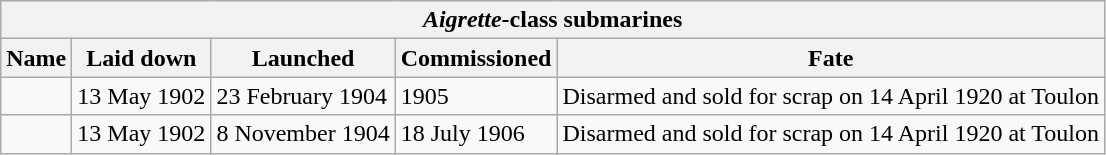<table class="wikitable">
<tr>
<th colspan=5 align=center><em>Aigrette</em>-class submarines</th>
</tr>
<tr>
<th scope="col">Name</th>
<th scope="col">Laid down</th>
<th scope="col">Launched</th>
<th scope="col">Commissioned</th>
<th scope="col">Fate</th>
</tr>
<tr>
<td scope="row"></td>
<td>13 May 1902</td>
<td>23 February 1904</td>
<td>1905</td>
<td>Disarmed and sold for scrap on 14 April 1920 at Toulon</td>
</tr>
<tr>
<td scope="row"></td>
<td>13 May 1902</td>
<td>8 November 1904</td>
<td>18 July 1906</td>
<td>Disarmed and sold for scrap on 14 April 1920 at Toulon</td>
</tr>
</table>
